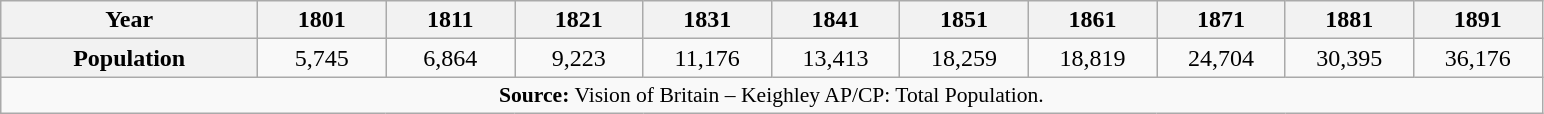<table class="wikitable" style="text-align: center;">
<tr>
<th style="width:10%;">Year</th>
<th style="width:5%;"> 1801</th>
<th style="width:5%;"> 1811</th>
<th style="width:5%;"> 1821</th>
<th style="width:5%;"> 1831</th>
<th style="width:5%;"> 1841</th>
<th style="width:5%;"> 1851</th>
<th style="width:5%;"> 1861</th>
<th style="width:5%;"> 1871</th>
<th style="width:5%;"> 1881</th>
<th style="width:5%;"> 1891</th>
</tr>
<tr>
<th>Population</th>
<td> 5,745</td>
<td> 6,864</td>
<td> 9,223</td>
<td> 11,176</td>
<td> 13,413</td>
<td> 18,259</td>
<td> 18,819</td>
<td> 24,704</td>
<td> 30,395</td>
<td> 36,176</td>
</tr>
<tr>
<td colspan="11" style="text-align:center;font-size:90%;"><strong>Source:</strong> Vision of Britain – Keighley AP/CP: Total Population.</td>
</tr>
</table>
